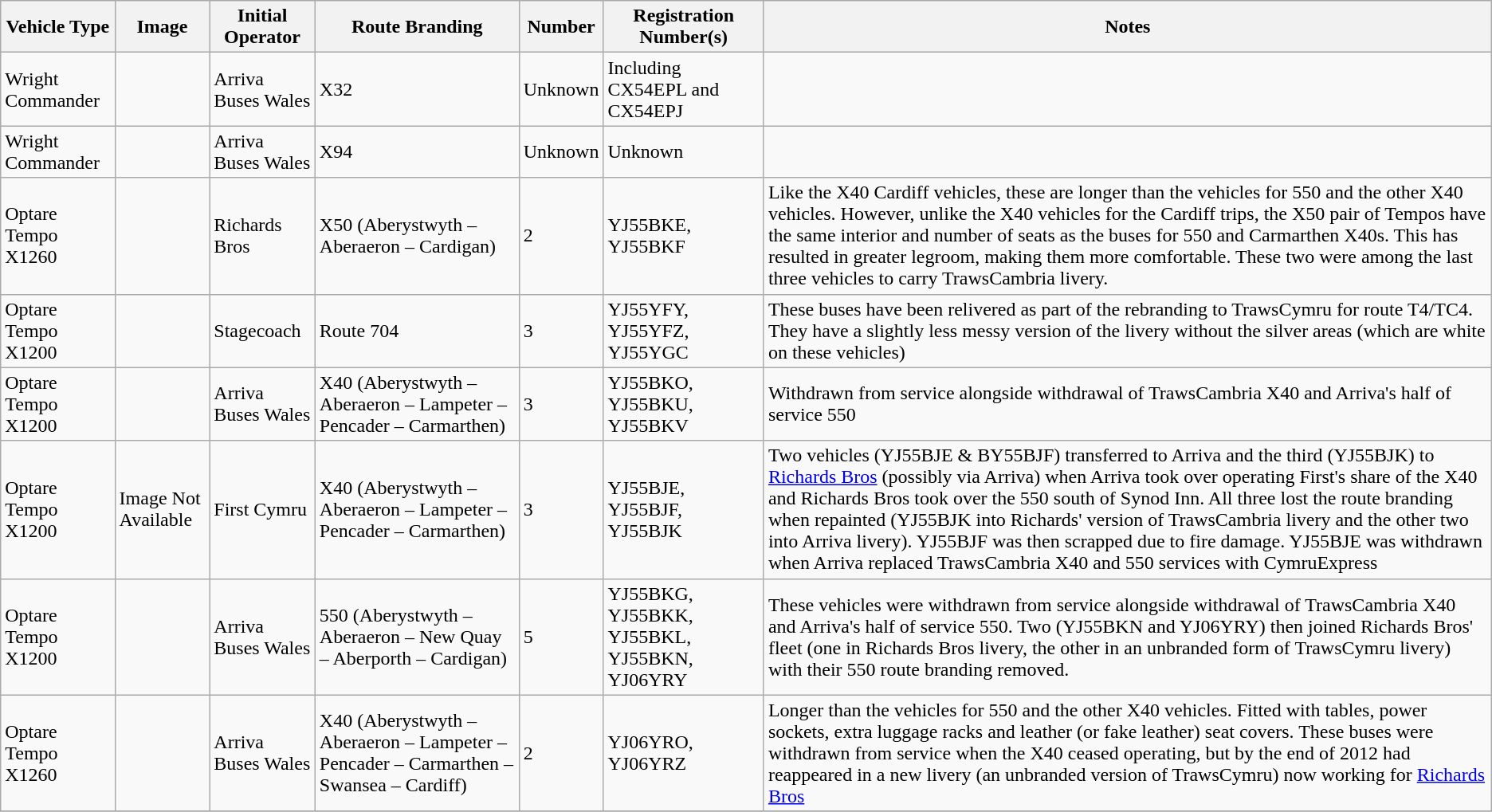<table class="wikitable">
<tr ---- bgcolor=#f9f9f9>
<th>Vehicle Type</th>
<th>Image</th>
<th>Initial Operator</th>
<th>Route Branding</th>
<th>Number</th>
<th>Registration Number(s)</th>
<th>Notes</th>
</tr>
<tr>
<td>Wright Commander</td>
<td></td>
<td>Arriva Buses Wales</td>
<td>X32</td>
<td>Unknown</td>
<td>Including CX54EPL and CX54EPJ</td>
<td></td>
</tr>
<tr>
<td>Wright Commander</td>
<td></td>
<td>Arriva Buses Wales</td>
<td>X94</td>
<td>Unknown</td>
<td>Unknown</td>
<td></td>
</tr>
<tr>
<td>Optare Tempo X1260</td>
<td></td>
<td>Richards Bros</td>
<td>X50 (Aberystwyth – Aberaeron – Cardigan)</td>
<td>2</td>
<td>YJ55BKE, YJ55BKF</td>
<td>Like the X40 Cardiff vehicles, these are longer than the vehicles for 550 and the other X40 vehicles. However, unlike the X40 vehicles for the Cardiff trips, the X50 pair of Tempos have the same interior and number of seats as the buses for 550 and Carmarthen X40s. This has resulted in greater legroom, making them more comfortable. These two were among the last three vehicles to carry TrawsCambria livery.</td>
</tr>
<tr>
<td>Optare Tempo X1200</td>
<td></td>
<td>Stagecoach</td>
<td>Route 704</td>
<td>3</td>
<td>YJ55YFY, YJ55YFZ, YJ55YGC</td>
<td>These buses have been relivered as part of the rebranding to TrawsCymru for route T4/TC4. They have a slightly less messy version of the livery without the silver areas (which are white on these vehicles)</td>
</tr>
<tr>
<td>Optare Tempo X1200</td>
<td></td>
<td>Arriva Buses Wales</td>
<td>X40 (Aberystwyth – Aberaeron – Lampeter – Pencader – Carmarthen)</td>
<td>3</td>
<td>YJ55BKO, YJ55BKU, YJ55BKV</td>
<td>Withdrawn from service alongside withdrawal of TrawsCambria X40 and Arriva's half of service 550</td>
</tr>
<tr>
<td>Optare Tempo X1200</td>
<td>Image Not Available</td>
<td>First Cymru</td>
<td>X40 (Aberystwyth – Aberaeron – Lampeter – Pencader – Carmarthen)</td>
<td>3</td>
<td>YJ55BJE, YJ55BJF, YJ55BJK</td>
<td>Two vehicles (YJ55BJE & BY55BJF) transferred to Arriva and the third (YJ55BJK) to <a href='#'>Richards Bros</a> (possibly via Arriva) when Arriva took over operating First's share of the X40 and Richards Bros took over the 550 south of Synod Inn. All three lost the route branding when repainted (YJ55BJK into Richards' version of TrawsCambria livery and the other two into Arriva livery). YJ55BJF was then scrapped due to fire damage. YJ55BJE was withdrawn when Arriva replaced TrawsCambria X40 and 550 services with CymruExpress</td>
</tr>
<tr>
<td>Optare Tempo X1200</td>
<td></td>
<td>Arriva Buses Wales</td>
<td>550 (Aberystwyth – Aberaeron – New Quay – Aberporth – Cardigan)</td>
<td>5</td>
<td>YJ55BKG, YJ55BKK, YJ55BKL, YJ55BKN, YJ06YRY</td>
<td>These vehicles were withdrawn from service alongside withdrawal of TrawsCambria X40 and Arriva's half of service 550. Two (YJ55BKN and YJ06YRY) then joined Richards Bros' fleet (one in Richards Bros livery, the other in an unbranded form of TrawsCymru livery) with their 550 route branding removed.</td>
</tr>
<tr>
<td>Optare Tempo X1260</td>
<td></td>
<td>Arriva Buses Wales</td>
<td>X40 (Aberystwyth – Aberaeron – Lampeter – Pencader – Carmarthen – Swansea – Cardiff)</td>
<td>2</td>
<td>YJ06YRO, YJ06YRZ</td>
<td>Longer than the vehicles for 550 and the other X40 vehicles. Fitted with tables, power sockets, extra luggage racks and leather (or fake leather) seat covers. These buses were withdrawn from service when the X40 ceased operating, but by the end of 2012 had reappeared in a new livery (an unbranded version of TrawsCymru) now working for <a href='#'>Richards Bros</a></td>
</tr>
<tr>
</tr>
</table>
